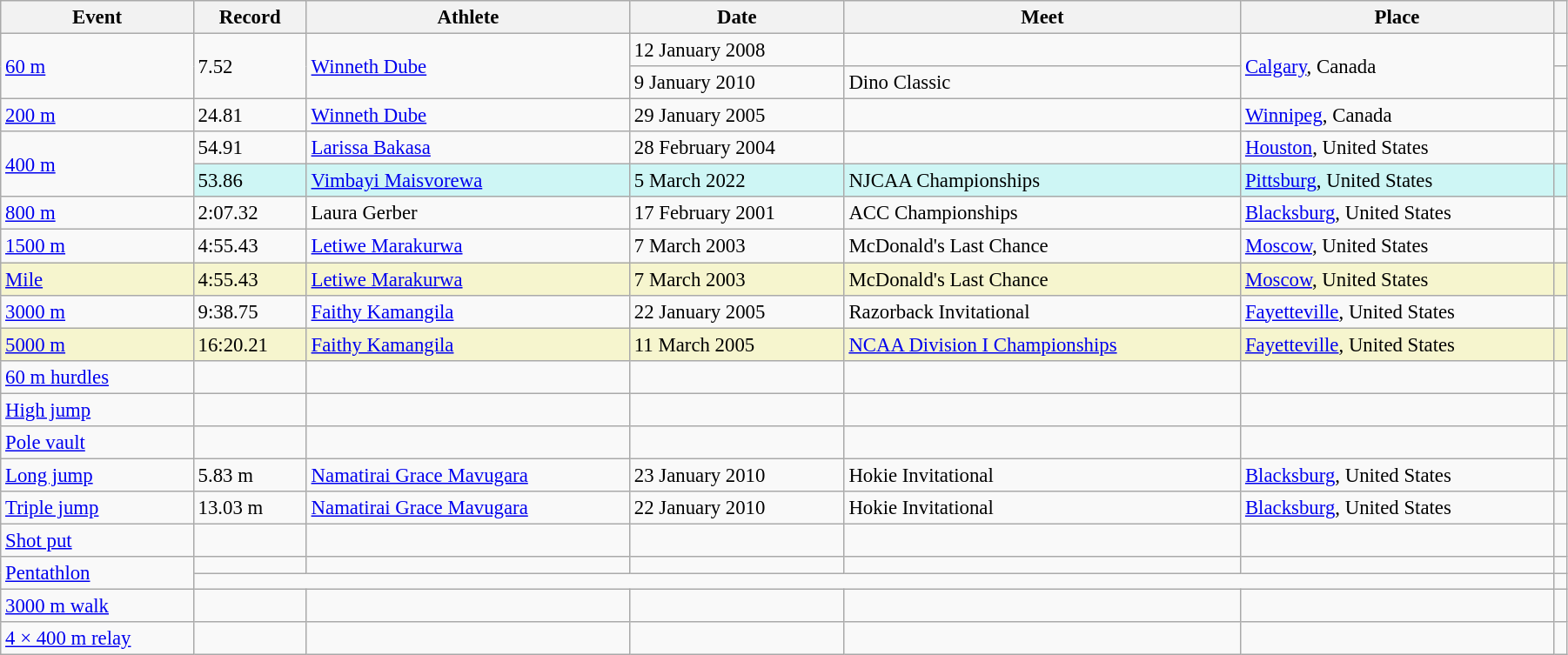<table class="wikitable" style="font-size:95%; width: 95%;">
<tr>
<th>Event</th>
<th>Record</th>
<th>Athlete</th>
<th>Date</th>
<th>Meet</th>
<th>Place</th>
<th></th>
</tr>
<tr>
<td rowspan=2><a href='#'>60 m</a></td>
<td rowspan=2>7.52</td>
<td rowspan=2><a href='#'>Winneth Dube</a></td>
<td>12 January 2008</td>
<td></td>
<td rowspan=2><a href='#'>Calgary</a>, Canada</td>
<td></td>
</tr>
<tr>
<td>9 January 2010</td>
<td>Dino Classic</td>
<td></td>
</tr>
<tr>
<td><a href='#'>200 m</a></td>
<td>24.81</td>
<td><a href='#'>Winneth Dube</a></td>
<td>29 January 2005</td>
<td></td>
<td><a href='#'>Winnipeg</a>, Canada</td>
<td></td>
</tr>
<tr>
<td rowspan=2><a href='#'>400 m</a></td>
<td>54.91</td>
<td><a href='#'>Larissa Bakasa</a></td>
<td>28 February 2004</td>
<td></td>
<td><a href='#'>Houston</a>, United States</td>
<td></td>
</tr>
<tr bgcolor=#CEF6F5>
<td>53.86</td>
<td><a href='#'>Vimbayi Maisvorewa</a></td>
<td>5 March 2022</td>
<td>NJCAA Championships</td>
<td><a href='#'>Pittsburg</a>, United States</td>
<td></td>
</tr>
<tr>
<td><a href='#'>800 m</a></td>
<td>2:07.32</td>
<td>Laura Gerber</td>
<td>17 February 2001</td>
<td>ACC Championships</td>
<td><a href='#'>Blacksburg</a>, United States</td>
<td></td>
</tr>
<tr>
<td><a href='#'>1500 m</a></td>
<td>4:55.43 </td>
<td><a href='#'>Letiwe Marakurwa</a></td>
<td>7 March 2003</td>
<td>McDonald's Last Chance</td>
<td><a href='#'>Moscow</a>, United States</td>
<td></td>
</tr>
<tr style="background:#f6F5CE;">
<td><a href='#'>Mile</a></td>
<td>4:55.43 </td>
<td><a href='#'>Letiwe Marakurwa</a></td>
<td>7 March 2003</td>
<td>McDonald's Last Chance</td>
<td><a href='#'>Moscow</a>, United States</td>
<td></td>
</tr>
<tr>
<td><a href='#'>3000 m</a></td>
<td>9:38.75</td>
<td><a href='#'>Faithy Kamangila</a></td>
<td>22 January 2005</td>
<td>Razorback Invitational</td>
<td><a href='#'>Fayetteville</a>, United States</td>
<td></td>
</tr>
<tr style="background:#f6F5CE;">
<td><a href='#'>5000 m</a></td>
<td>16:20.21</td>
<td><a href='#'>Faithy Kamangila</a></td>
<td>11 March 2005</td>
<td><a href='#'>NCAA Division I Championships</a></td>
<td><a href='#'>Fayetteville</a>, United States</td>
<td></td>
</tr>
<tr>
<td><a href='#'>60 m hurdles</a></td>
<td></td>
<td></td>
<td></td>
<td></td>
<td></td>
<td></td>
</tr>
<tr>
<td><a href='#'>High jump</a></td>
<td></td>
<td></td>
<td></td>
<td></td>
<td></td>
<td></td>
</tr>
<tr>
<td><a href='#'>Pole vault</a></td>
<td></td>
<td></td>
<td></td>
<td></td>
<td></td>
<td></td>
</tr>
<tr>
<td><a href='#'>Long jump</a></td>
<td>5.83 m</td>
<td><a href='#'>Namatirai Grace Mavugara</a></td>
<td>23 January 2010</td>
<td>Hokie Invitational</td>
<td><a href='#'>Blacksburg</a>, United States</td>
<td></td>
</tr>
<tr>
<td><a href='#'>Triple jump</a></td>
<td>13.03 m </td>
<td><a href='#'>Namatirai Grace Mavugara</a></td>
<td>22 January 2010</td>
<td>Hokie Invitational</td>
<td><a href='#'>Blacksburg</a>, United States</td>
<td></td>
</tr>
<tr>
<td><a href='#'>Shot put</a></td>
<td></td>
<td></td>
<td></td>
<td></td>
<td></td>
<td></td>
</tr>
<tr>
<td rowspan=2><a href='#'>Pentathlon</a></td>
<td></td>
<td></td>
<td></td>
<td></td>
<td></td>
<td></td>
</tr>
<tr>
<td colspan=5></td>
<td></td>
</tr>
<tr>
<td><a href='#'>3000 m walk</a></td>
<td></td>
<td></td>
<td></td>
<td></td>
<td></td>
<td></td>
</tr>
<tr>
<td><a href='#'>4 × 400 m relay</a></td>
<td></td>
<td></td>
<td></td>
<td></td>
<td></td>
<td></td>
</tr>
</table>
